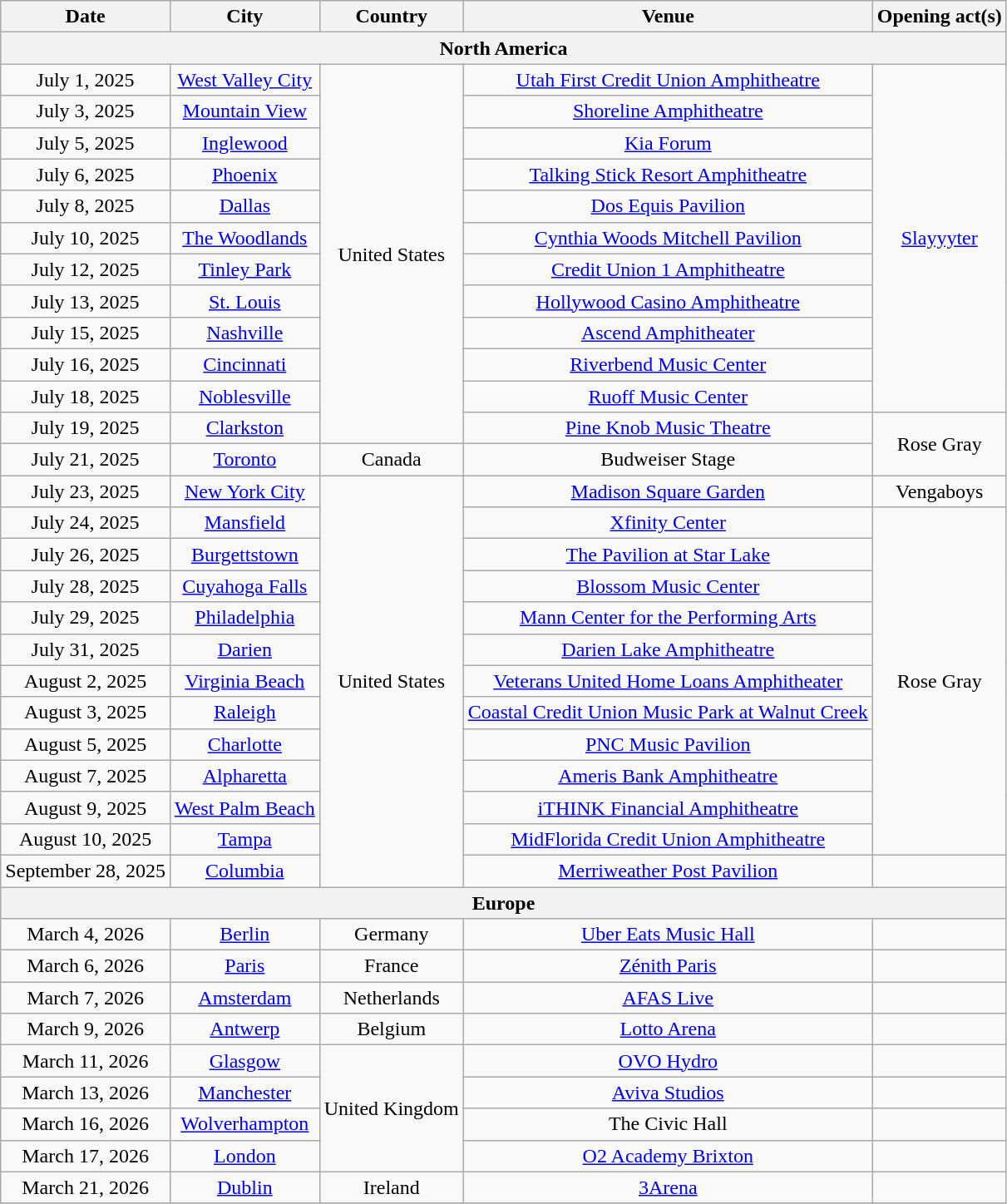<table class="wikitable" style="text-align:center;">
<tr>
<th scope="col">Date</th>
<th scope="col">City</th>
<th scope="col">Country</th>
<th scope="col">Venue</th>
<th>Opening act(s)</th>
</tr>
<tr>
<th colspan="5">North America</th>
</tr>
<tr>
<td>July 1, 2025</td>
<td><a href='#'>West Valley City</a></td>
<td rowspan="12">United States</td>
<td><a href='#'>Utah First Credit Union Amphitheatre</a></td>
<td rowspan="11"><a href='#'>Slayyyter</a></td>
</tr>
<tr>
<td>July 3, 2025</td>
<td><a href='#'>Mountain View</a></td>
<td><a href='#'>Shoreline Amphitheatre</a></td>
</tr>
<tr>
<td>July 5, 2025</td>
<td><a href='#'>Inglewood</a></td>
<td><a href='#'>Kia Forum</a></td>
</tr>
<tr>
<td>July 6, 2025</td>
<td><a href='#'>Phoenix</a></td>
<td><a href='#'>Talking Stick Resort Amphitheatre</a></td>
</tr>
<tr>
<td>July 8, 2025</td>
<td><a href='#'>Dallas</a></td>
<td><a href='#'>Dos Equis Pavilion</a></td>
</tr>
<tr>
<td>July 10, 2025</td>
<td><a href='#'>The Woodlands</a></td>
<td><a href='#'>Cynthia Woods Mitchell Pavilion</a></td>
</tr>
<tr>
<td>July 12, 2025</td>
<td><a href='#'>Tinley Park</a></td>
<td><a href='#'>Credit Union 1 Amphitheatre</a></td>
</tr>
<tr>
<td>July 13, 2025</td>
<td><a href='#'>St. Louis</a></td>
<td><a href='#'>Hollywood Casino Amphitheatre</a></td>
</tr>
<tr>
<td>July 15, 2025</td>
<td><a href='#'>Nashville</a></td>
<td><a href='#'>Ascend Amphitheater</a></td>
</tr>
<tr>
<td>July 16, 2025</td>
<td><a href='#'>Cincinnati</a></td>
<td><a href='#'>Riverbend Music Center</a></td>
</tr>
<tr>
<td>July 18, 2025</td>
<td><a href='#'>Noblesville</a></td>
<td><a href='#'>Ruoff Music Center</a></td>
</tr>
<tr>
<td>July 19, 2025</td>
<td><a href='#'>Clarkston</a></td>
<td><a href='#'>Pine Knob Music Theatre</a></td>
<td rowspan="2">Rose Gray</td>
</tr>
<tr>
<td>July 21, 2025</td>
<td><a href='#'>Toronto</a></td>
<td>Canada</td>
<td>Budweiser Stage</td>
</tr>
<tr>
<td>July 23, 2025</td>
<td><a href='#'>New York City</a></td>
<td rowspan="13">United States</td>
<td><a href='#'>Madison Square Garden</a></td>
<td>Vengaboys</td>
</tr>
<tr>
<td>July 24, 2025</td>
<td><a href='#'>Mansfield</a></td>
<td><a href='#'>Xfinity Center</a></td>
<td rowspan="11">Rose Gray</td>
</tr>
<tr>
<td>July 26, 2025</td>
<td><a href='#'>Burgettstown</a></td>
<td><a href='#'>The Pavilion at Star Lake</a></td>
</tr>
<tr>
<td>July 28, 2025</td>
<td><a href='#'>Cuyahoga Falls</a></td>
<td><a href='#'>Blossom Music Center</a></td>
</tr>
<tr>
<td>July 29, 2025</td>
<td><a href='#'>Philadelphia</a></td>
<td><a href='#'>Mann Center for the Performing Arts</a></td>
</tr>
<tr>
<td>July 31, 2025</td>
<td><a href='#'>Darien</a></td>
<td><a href='#'>Darien Lake Amphitheatre</a></td>
</tr>
<tr>
<td>August 2, 2025</td>
<td><a href='#'>Virginia Beach</a></td>
<td><a href='#'>Veterans United Home Loans Amphitheater</a></td>
</tr>
<tr>
<td>August 3, 2025</td>
<td><a href='#'>Raleigh</a></td>
<td><a href='#'>Coastal Credit Union Music Park at Walnut Creek</a></td>
</tr>
<tr>
<td>August 5, 2025</td>
<td><a href='#'>Charlotte</a></td>
<td><a href='#'>PNC Music Pavilion</a></td>
</tr>
<tr>
<td>August 7, 2025</td>
<td><a href='#'>Alpharetta</a></td>
<td><a href='#'>Ameris Bank Amphitheatre</a></td>
</tr>
<tr>
<td>August 9, 2025</td>
<td><a href='#'>West Palm Beach</a></td>
<td><a href='#'>iTHINK Financial Amphitheatre</a></td>
</tr>
<tr>
<td>August 10, 2025</td>
<td><a href='#'>Tampa</a></td>
<td><a href='#'>MidFlorida Credit Union Amphitheatre</a></td>
</tr>
<tr>
<td>September 28, 2025</td>
<td><a href='#'>Columbia</a></td>
<td><a href='#'>Merriweather Post Pavilion</a></td>
<td></td>
</tr>
<tr>
<th colspan="5">Europe</th>
</tr>
<tr>
<td>March 4, 2026</td>
<td><a href='#'>Berlin</a></td>
<td>Germany</td>
<td><a href='#'>Uber Eats Music Hall</a></td>
<td></td>
</tr>
<tr>
<td>March 6, 2026</td>
<td><a href='#'>Paris</a></td>
<td>France</td>
<td><a href='#'>Zénith Paris</a></td>
<td></td>
</tr>
<tr>
<td>March 7, 2026</td>
<td><a href='#'>Amsterdam</a></td>
<td>Netherlands</td>
<td><a href='#'>AFAS Live</a></td>
<td></td>
</tr>
<tr>
<td>March 9, 2026</td>
<td><a href='#'>Antwerp</a></td>
<td>Belgium</td>
<td><a href='#'>Lotto Arena</a></td>
<td></td>
</tr>
<tr>
<td>March 11, 2026</td>
<td><a href='#'>Glasgow</a></td>
<td rowspan="4">United Kingdom</td>
<td><a href='#'>OVO Hydro</a></td>
<td></td>
</tr>
<tr>
<td>March 13, 2026</td>
<td><a href='#'>Manchester</a></td>
<td><a href='#'>Aviva Studios</a></td>
<td></td>
</tr>
<tr>
<td>March 16, 2026</td>
<td><a href='#'>Wolverhampton</a></td>
<td>The Civic Hall</td>
<td></td>
</tr>
<tr>
<td>March 17, 2026</td>
<td><a href='#'>London</a></td>
<td><a href='#'>O2 Academy Brixton</a></td>
<td></td>
</tr>
<tr>
<td>March 21, 2026</td>
<td><a href='#'>Dublin</a></td>
<td>Ireland</td>
<td><a href='#'>3Arena</a></td>
<td></td>
</tr>
<tr>
</tr>
</table>
